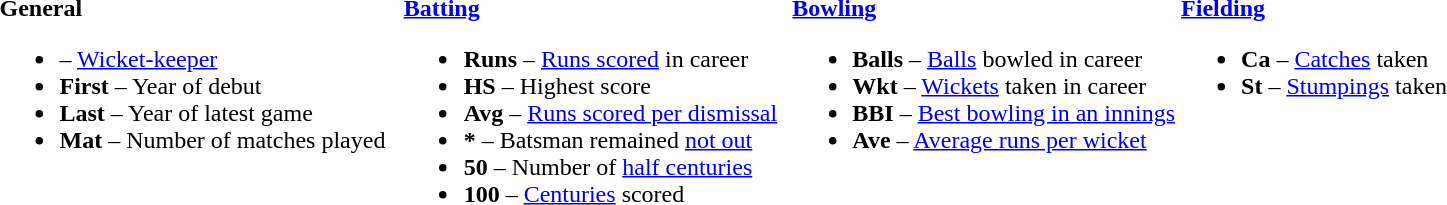<table>
<tr>
<td valign="top" style="width:26%"><br><strong>General</strong><ul><li> – <a href='#'>Wicket-keeper</a></li><li><strong>First</strong> – Year of debut</li><li><strong>Last</strong> – Year of latest game</li><li><strong>Mat</strong> – Number of matches played</li></ul></td>
<td valign="top" style="width:25%"><br><strong><a href='#'>Batting</a></strong><ul><li><strong>Runs</strong> – <a href='#'>Runs scored</a> in career</li><li><strong>HS</strong> – Highest score</li><li><strong>Avg</strong> – <a href='#'>Runs scored per dismissal</a></li><li><strong>*</strong> – Batsman remained <a href='#'>not out</a></li><li><strong>50</strong> – Number of <a href='#'>half centuries</a></li><li><strong>100</strong> – <a href='#'>Centuries</a> scored</li></ul></td>
<td valign="top" style="width:25%"><br><strong><a href='#'>Bowling</a></strong><ul><li><strong>Balls</strong> – <a href='#'>Balls</a> bowled in career</li><li><strong>Wkt</strong> – <a href='#'>Wickets</a> taken in career</li><li><strong>BBI</strong> – <a href='#'>Best bowling in an innings</a></li><li><strong>Ave</strong> – <a href='#'>Average runs per wicket</a></li></ul></td>
<td valign="top" style="width:24%"><br><strong><a href='#'>Fielding</a></strong><ul><li><strong>Ca</strong> – <a href='#'>Catches</a> taken</li><li><strong>St</strong> – <a href='#'>Stumpings</a> taken</li></ul></td>
</tr>
</table>
